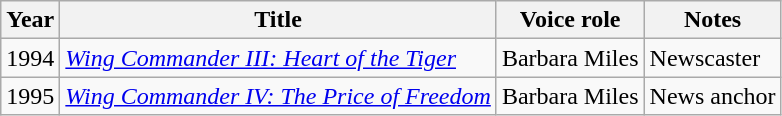<table class="wikitable sortable">
<tr>
<th>Year</th>
<th>Title</th>
<th>Voice role</th>
<th class="unsortable">Notes</th>
</tr>
<tr>
<td>1994</td>
<td><em><a href='#'>Wing Commander III: Heart of the Tiger</a></em></td>
<td>Barbara Miles</td>
<td>Newscaster</td>
</tr>
<tr>
<td>1995</td>
<td><em><a href='#'>Wing Commander IV: The Price of Freedom</a></em></td>
<td>Barbara Miles</td>
<td>News anchor</td>
</tr>
</table>
